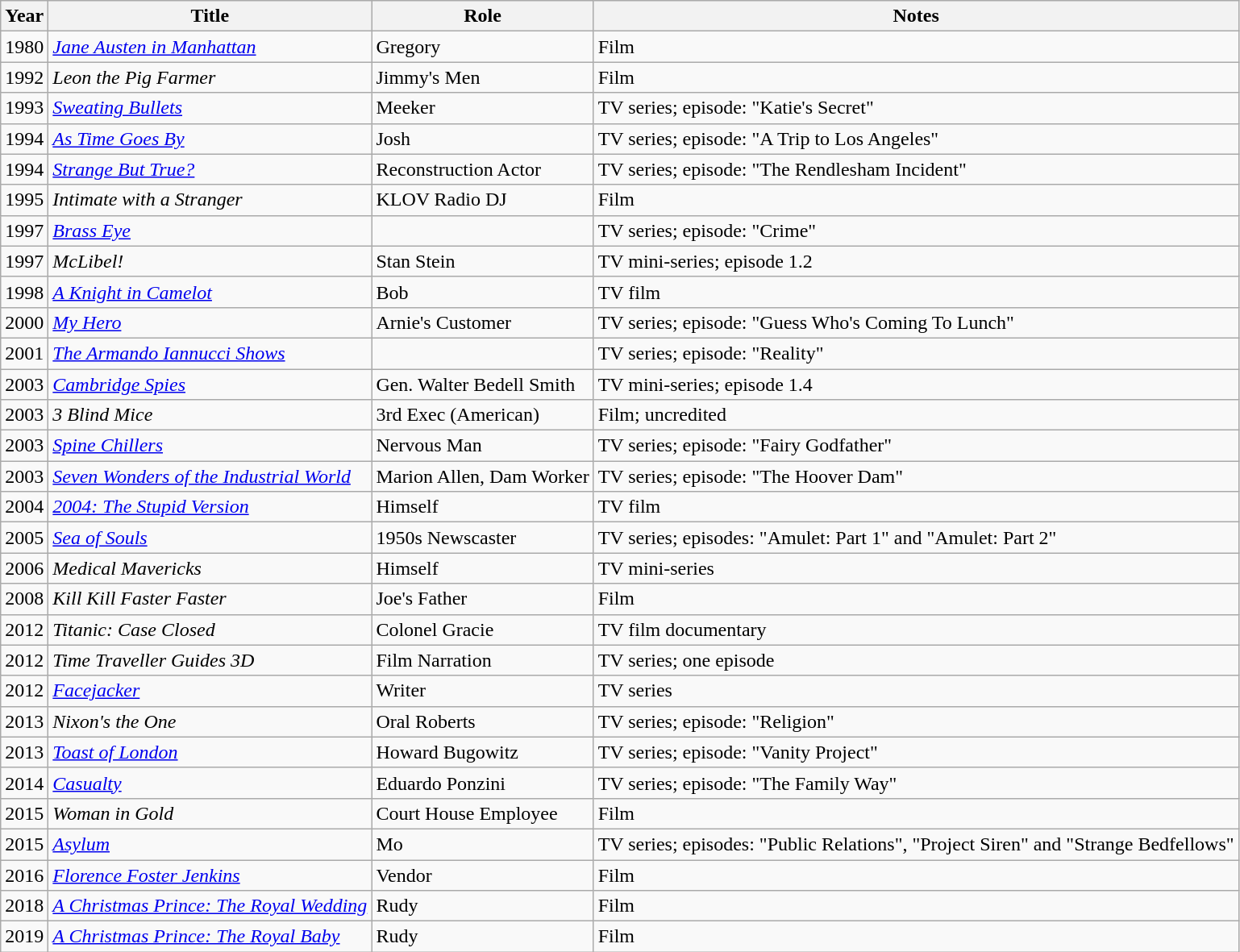<table class="wikitable">
<tr>
<th>Year</th>
<th>Title</th>
<th>Role</th>
<th>Notes</th>
</tr>
<tr>
<td>1980</td>
<td><em><a href='#'>Jane Austen in Manhattan</a></em></td>
<td>Gregory</td>
<td>Film</td>
</tr>
<tr>
<td>1992</td>
<td><em>Leon the Pig Farmer</em></td>
<td>Jimmy's Men</td>
<td>Film</td>
</tr>
<tr>
<td>1993</td>
<td><em><a href='#'>Sweating Bullets</a></em></td>
<td>Meeker</td>
<td>TV series; episode: "Katie's Secret"</td>
</tr>
<tr>
<td>1994</td>
<td><em><a href='#'>As Time Goes By</a></em></td>
<td>Josh</td>
<td>TV series; episode: "A Trip to Los Angeles"</td>
</tr>
<tr>
<td>1994</td>
<td><em><a href='#'>Strange But True?</a></em></td>
<td>Reconstruction Actor</td>
<td>TV series; episode: "The Rendlesham Incident"</td>
</tr>
<tr>
<td>1995</td>
<td><em>Intimate with a Stranger</em></td>
<td>KLOV Radio DJ</td>
<td>Film</td>
</tr>
<tr>
<td>1997</td>
<td><em><a href='#'>Brass Eye</a></em></td>
<td></td>
<td>TV series; episode: "Crime"</td>
</tr>
<tr>
<td>1997</td>
<td><em>McLibel!</em></td>
<td>Stan Stein</td>
<td>TV mini-series; episode 1.2</td>
</tr>
<tr>
<td>1998</td>
<td><em><a href='#'>A Knight in Camelot</a></em></td>
<td>Bob</td>
<td>TV film</td>
</tr>
<tr>
<td>2000</td>
<td><em><a href='#'>My Hero</a></em></td>
<td>Arnie's Customer</td>
<td>TV series; episode: "Guess Who's Coming To Lunch"</td>
</tr>
<tr>
<td>2001</td>
<td><em><a href='#'>The Armando Iannucci Shows</a></em></td>
<td></td>
<td>TV series; episode: "Reality"</td>
</tr>
<tr>
<td>2003</td>
<td><em><a href='#'>Cambridge Spies</a></em></td>
<td>Gen. Walter Bedell Smith</td>
<td>TV mini-series; episode 1.4</td>
</tr>
<tr>
<td>2003</td>
<td><em>3 Blind Mice</em></td>
<td>3rd Exec (American)</td>
<td>Film; uncredited</td>
</tr>
<tr>
<td>2003</td>
<td><em><a href='#'>Spine Chillers</a></em></td>
<td>Nervous Man</td>
<td>TV series; episode: "Fairy Godfather"</td>
</tr>
<tr>
<td>2003</td>
<td><em><a href='#'>Seven Wonders of the Industrial World</a></em></td>
<td>Marion Allen, Dam Worker</td>
<td>TV series; episode: "The Hoover Dam"</td>
</tr>
<tr>
<td>2004</td>
<td><em><a href='#'>2004: The Stupid Version</a></em></td>
<td>Himself</td>
<td>TV film</td>
</tr>
<tr>
<td>2005</td>
<td><em><a href='#'>Sea of Souls</a></em></td>
<td>1950s Newscaster</td>
<td>TV series; episodes: "Amulet: Part 1" and "Amulet: Part 2"</td>
</tr>
<tr>
<td>2006</td>
<td><em>Medical Mavericks</em></td>
<td>Himself</td>
<td>TV mini-series</td>
</tr>
<tr>
<td>2008</td>
<td><em>Kill Kill Faster Faster</em></td>
<td>Joe's Father</td>
<td>Film</td>
</tr>
<tr>
<td>2012</td>
<td><em>Titanic: Case Closed</em></td>
<td>Colonel Gracie</td>
<td>TV film documentary</td>
</tr>
<tr>
<td>2012</td>
<td><em>Time Traveller Guides 3D</em></td>
<td>Film Narration</td>
<td>TV series; one episode</td>
</tr>
<tr>
<td>2012</td>
<td><em><a href='#'>Facejacker</a></em></td>
<td>Writer</td>
<td>TV series</td>
</tr>
<tr>
<td>2013</td>
<td><em>Nixon's the One</em></td>
<td>Oral Roberts</td>
<td>TV series; episode: "Religion"</td>
</tr>
<tr>
<td>2013</td>
<td><em><a href='#'>Toast of London</a></em></td>
<td>Howard Bugowitz</td>
<td>TV series; episode: "Vanity Project"</td>
</tr>
<tr>
<td>2014</td>
<td><em><a href='#'>Casualty</a></em></td>
<td>Eduardo Ponzini</td>
<td>TV series; episode: "The Family Way"</td>
</tr>
<tr>
<td>2015</td>
<td><em>Woman in Gold</em></td>
<td>Court House Employee</td>
<td>Film</td>
</tr>
<tr>
<td>2015</td>
<td><em><a href='#'>Asylum</a></em></td>
<td>Mo</td>
<td>TV series; episodes: "Public Relations", "Project Siren" and "Strange Bedfellows"</td>
</tr>
<tr>
<td>2016</td>
<td><em><a href='#'>Florence Foster Jenkins</a></em></td>
<td>Vendor</td>
<td>Film</td>
</tr>
<tr>
<td>2018</td>
<td><em><a href='#'>A Christmas Prince: The Royal Wedding</a></em></td>
<td>Rudy</td>
<td>Film</td>
</tr>
<tr>
<td>2019</td>
<td><em><a href='#'>A Christmas Prince: The Royal Baby</a></em></td>
<td>Rudy</td>
<td>Film</td>
</tr>
</table>
